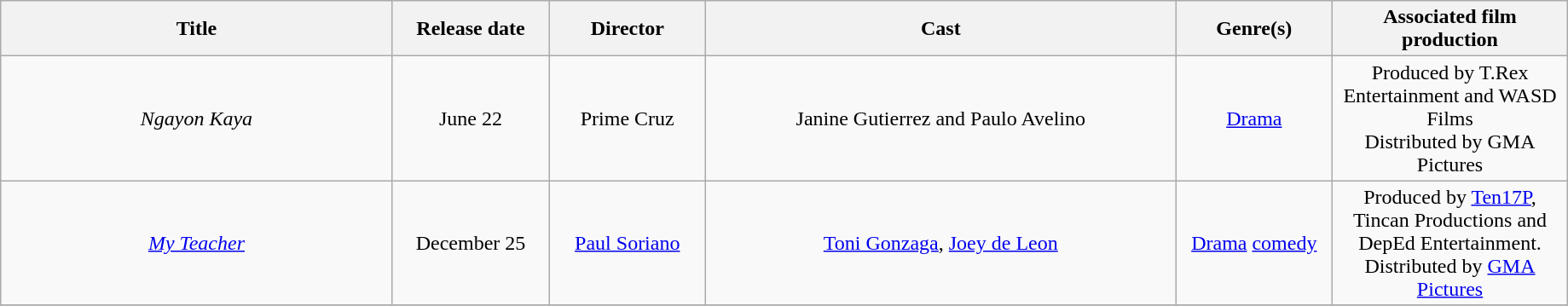<table class="wikitable" "toccolours sortable" style="width:97%; text-align:center">
<tr>
<th style="width:25%;">Title</th>
<th style="width:10%;">Release date</th>
<th style="width:10%;">Director</th>
<th style="width:30%;">Cast</th>
<th style="width:10%;">Genre(s)</th>
<th style="width:15%;">Associated film production</th>
</tr>
<tr>
<td><em>Ngayon Kaya</em></td>
<td>June 22</td>
<td>Prime Cruz</td>
<td>Janine Gutierrez and Paulo Avelino</td>
<td><a href='#'>Drama</a></td>
<td>Produced by T.Rex Entertainment and WASD Films<br>Distributed by GMA Pictures </td>
</tr>
<tr>
<td><em><a href='#'>My Teacher</a></em></td>
<td>December 25</td>
<td><a href='#'>Paul Soriano</a></td>
<td><a href='#'>Toni Gonzaga</a>, <a href='#'>Joey de Leon</a></td>
<td><a href='#'>Drama</a> <a href='#'>comedy</a></td>
<td>Produced by <a href='#'>Ten17P</a>, Tincan Productions and DepEd Entertainment.<br>Distributed by <a href='#'>GMA Pictures</a> </td>
</tr>
<tr>
</tr>
</table>
